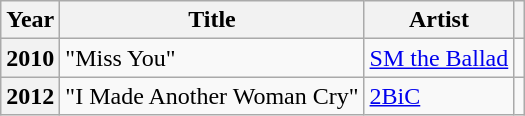<table class="wikitable plainrowheaders sortable">
<tr>
<th scope="col">Year</th>
<th scope="col">Title</th>
<th scope="col">Artist</th>
<th scope="col" class="unsortable"></th>
</tr>
<tr>
<th scope="row">2010</th>
<td>"Miss You"</td>
<td><a href='#'>SM the Ballad</a></td>
<td></td>
</tr>
<tr>
<th scope="row">2012</th>
<td>"I Made Another Woman Cry"</td>
<td><a href='#'>2BiC</a></td>
<td style="text-align:center"></td>
</tr>
</table>
